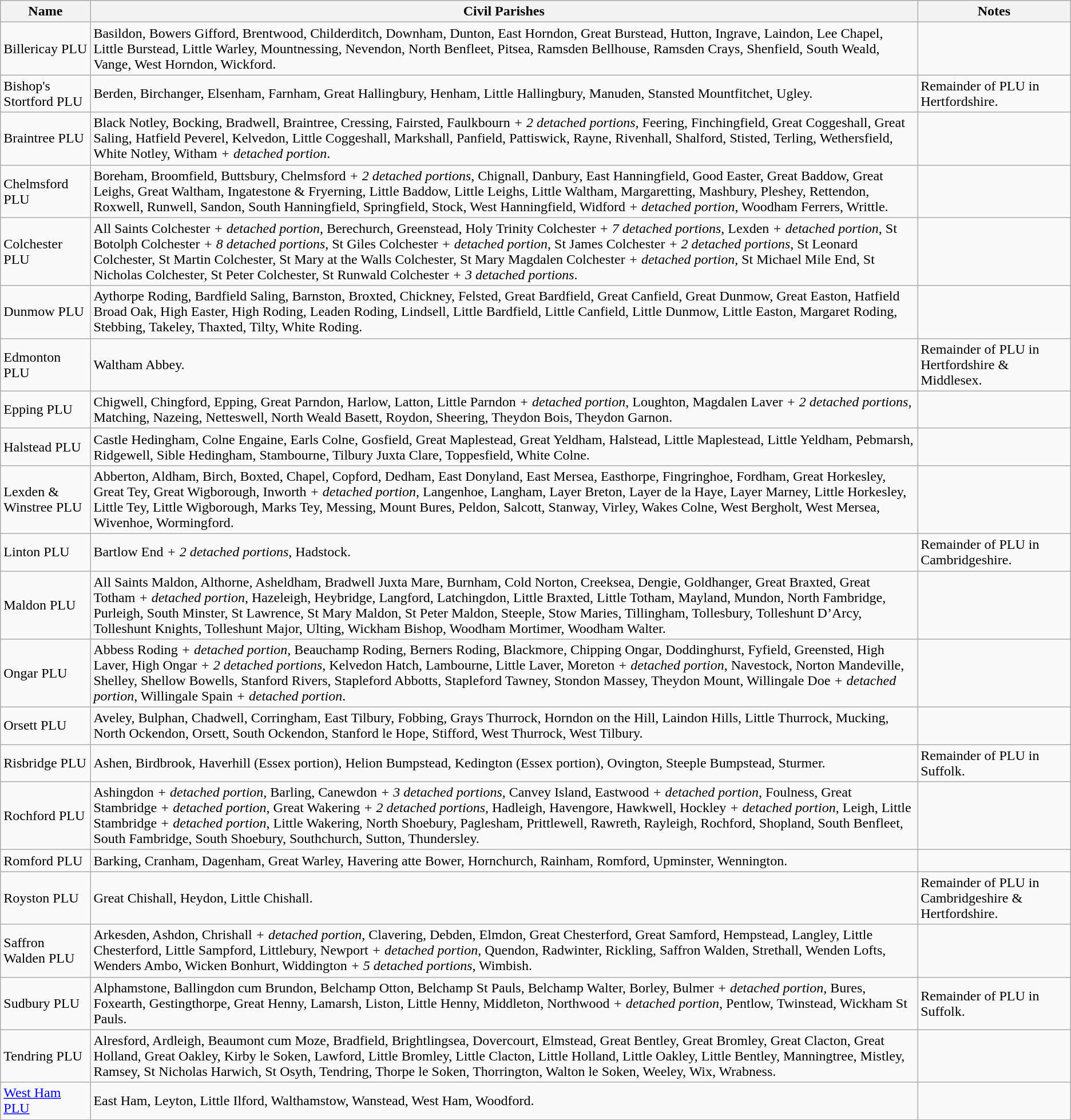<table class="wikitable">
<tr>
<th>Name</th>
<th>Civil Parishes</th>
<th>Notes</th>
</tr>
<tr>
<td>Billericay PLU</td>
<td>Basildon, Bowers Gifford, Brentwood, Childerditch, Downham, Dunton, East Horndon, Great Burstead, Hutton, Ingrave, Laindon, Lee Chapel, Little Burstead, Little Warley, Mountnessing, Nevendon, North Benfleet, Pitsea, Ramsden Bellhouse, Ramsden Crays, Shenfield, South Weald, Vange, West Horndon, Wickford.</td>
<td></td>
</tr>
<tr>
<td>Bishop's Stortford PLU</td>
<td>Berden, Birchanger, Elsenham, Farnham, Great Hallingbury, Henham, Little Hallingbury, Manuden, Stansted Mountfitchet, Ugley.</td>
<td>Remainder of PLU in Hertfordshire.</td>
</tr>
<tr>
<td>Braintree PLU</td>
<td>Black Notley, Bocking, Bradwell, Braintree, Cressing, Fairsted, Faulkbourn <em>+ 2 detached portions</em>, Feering, Finchingfield, Great Coggeshall, Great Saling, Hatfield Peverel, Kelvedon, Little Coggeshall, Markshall, Panfield, Pattiswick, Rayne, Rivenhall, Shalford, Stisted, Terling, Wethersfield, White Notley, Witham <em>+ detached portion</em>.</td>
<td></td>
</tr>
<tr>
<td>Chelmsford PLU</td>
<td>Boreham, Broomfield, Buttsbury, Chelmsford <em>+ 2 detached portions</em>, Chignall, Danbury, East Hanningfield, Good Easter, Great Baddow, Great Leighs, Great Waltham, Ingatestone & Fryerning, Little Baddow, Little Leighs, Little Waltham, Margaretting, Mashbury, Pleshey, Rettendon, Roxwell, Runwell, Sandon, South Hanningfield, Springfield, Stock, West Hanningfield, Widford <em>+ detached portion</em>, Woodham Ferrers, Writtle.</td>
<td></td>
</tr>
<tr>
<td>Colchester PLU</td>
<td>All Saints Colchester <em>+ detached portion</em>, Berechurch, Greenstead, Holy Trinity Colchester <em>+ 7 detached portions</em>, Lexden <em>+ detached portion</em>, St Botolph Colchester <em>+ 8 detached portions</em>, St Giles Colchester <em>+ detached portion</em>, St James Colchester <em>+ 2 detached portions</em>, St Leonard Colchester, St Martin Colchester, St Mary at the Walls Colchester, St Mary Magdalen Colchester <em>+ detached portion</em>, St Michael Mile End, St Nicholas Colchester, St Peter Colchester, St Runwald Colchester <em>+ 3 detached portions</em>.</td>
<td></td>
</tr>
<tr>
<td>Dunmow PLU</td>
<td>Aythorpe Roding, Bardfield Saling, Barnston, Broxted, Chickney, Felsted, Great Bardfield, Great Canfield, Great Dunmow, Great Easton, Hatfield Broad Oak, High Easter, High Roding, Leaden Roding, Lindsell, Little Bardfield, Little Canfield, Little Dunmow, Little Easton, Margaret Roding, Stebbing, Takeley, Thaxted, Tilty, White Roding.</td>
<td></td>
</tr>
<tr>
<td>Edmonton PLU</td>
<td>Waltham Abbey.</td>
<td>Remainder of PLU in Hertfordshire & Middlesex.</td>
</tr>
<tr>
<td>Epping PLU</td>
<td>Chigwell, Chingford, Epping, Great Parndon, Harlow, Latton, Little Parndon <em>+ detached portion</em>, Loughton, Magdalen Laver <em>+ 2 detached portions</em>, Matching, Nazeing, Netteswell, North Weald Basett, Roydon, Sheering, Theydon Bois, Theydon Garnon.</td>
<td></td>
</tr>
<tr>
<td>Halstead PLU</td>
<td>Castle Hedingham, Colne Engaine, Earls Colne, Gosfield, Great Maplestead, Great Yeldham, Halstead, Little Maplestead, Little Yeldham, Pebmarsh, Ridgewell, Sible Hedingham, Stambourne, Tilbury Juxta Clare, Toppesfield, White Colne.</td>
<td></td>
</tr>
<tr>
<td>Lexden & Winstree PLU</td>
<td>Abberton, Aldham, Birch, Boxted, Chapel, Copford, Dedham, East Donyland, East Mersea, Easthorpe, Fingringhoe, Fordham, Great Horkesley, Great Tey, Great Wigborough, Inworth <em>+ detached portion</em>, Langenhoe, Langham, Layer Breton, Layer de la Haye, Layer Marney, Little Horkesley, Little Tey, Little Wigborough, Marks Tey, Messing, Mount Bures, Peldon, Salcott, Stanway, Virley, Wakes Colne, West Bergholt, West Mersea, Wivenhoe, Wormingford.</td>
<td></td>
</tr>
<tr>
<td>Linton PLU</td>
<td>Bartlow End <em>+ 2 detached portions</em>, Hadstock.</td>
<td>Remainder of PLU in Cambridgeshire.</td>
</tr>
<tr>
<td>Maldon PLU</td>
<td>All Saints Maldon, Althorne, Asheldham, Bradwell Juxta Mare, Burnham, Cold Norton, Creeksea, Dengie, Goldhanger, Great Braxted, Great Totham <em>+ detached portion</em>, Hazeleigh, Heybridge, Langford, Latchingdon, Little Braxted, Little Totham, Mayland, Mundon, North Fambridge, Purleigh, South Minster, St Lawrence, St Mary Maldon, St Peter Maldon, Steeple, Stow Maries, Tillingham, Tollesbury, Tolleshunt D’Arcy, Tolleshunt Knights, Tolleshunt Major, Ulting, Wickham Bishop, Woodham Mortimer, Woodham Walter.</td>
<td></td>
</tr>
<tr>
<td>Ongar PLU</td>
<td>Abbess Roding <em>+ detached portion</em>, Beauchamp Roding, Berners Roding, Blackmore, Chipping Ongar, Doddinghurst, Fyfield, Greensted, High Laver, High Ongar <em>+ 2 detached portions</em>, Kelvedon Hatch, Lambourne, Little Laver, Moreton <em>+ detached portion</em>, Navestock, Norton Mandeville, Shelley, Shellow Bowells, Stanford Rivers, Stapleford Abbotts, Stapleford Tawney, Stondon Massey, Theydon Mount, Willingale Doe <em>+ detached portion</em>, Willingale Spain <em>+ detached portion</em>.</td>
<td></td>
</tr>
<tr>
<td>Orsett PLU</td>
<td>Aveley, Bulphan, Chadwell, Corringham, East Tilbury, Fobbing, Grays Thurrock, Horndon on the Hill, Laindon Hills, Little Thurrock, Mucking, North Ockendon, Orsett, South Ockendon, Stanford le Hope, Stifford, West Thurrock, West Tilbury.</td>
<td></td>
</tr>
<tr>
<td>Risbridge PLU</td>
<td>Ashen, Birdbrook, Haverhill (Essex portion), Helion Bumpstead, Kedington (Essex portion), Ovington, Steeple Bumpstead, Sturmer.</td>
<td>Remainder of PLU in Suffolk.</td>
</tr>
<tr>
<td>Rochford PLU</td>
<td>Ashingdon <em>+ detached portion</em>, Barling, Canewdon <em>+ 3 detached portions</em>, Canvey Island, Eastwood <em>+ detached portion</em>, Foulness, Great Stambridge <em>+ detached portion</em>, Great Wakering <em>+ 2 detached portions</em>, Hadleigh, Havengore, Hawkwell, Hockley <em>+ detached portion</em>, Leigh, Little Stambridge <em>+ detached portion</em>, Little Wakering, North Shoebury, Paglesham, Prittlewell, Rawreth, Rayleigh, Rochford, Shopland, South Benfleet, South Fambridge, South Shoebury, Southchurch, Sutton, Thundersley.</td>
<td></td>
</tr>
<tr>
<td>Romford PLU</td>
<td>Barking, Cranham, Dagenham, Great Warley, Havering atte Bower, Hornchurch, Rainham, Romford, Upminster, Wennington.</td>
<td></td>
</tr>
<tr>
<td>Royston PLU</td>
<td>Great Chishall, Heydon, Little Chishall.</td>
<td>Remainder of PLU in Cambridgeshire & Hertfordshire.</td>
</tr>
<tr>
<td>Saffron Walden PLU</td>
<td>Arkesden, Ashdon, Chrishall <em>+ detached portion</em>, Clavering, Debden, Elmdon, Great Chesterford, Great Samford, Hempstead, Langley, Little Chesterford, Little Sampford, Littlebury, Newport <em>+ detached portion</em>, Quendon, Radwinter, Rickling, Saffron Walden, Strethall, Wenden Lofts, Wenders Ambo, Wicken Bonhurt, Widdington <em>+ 5 detached portions</em>, Wimbish.</td>
<td></td>
</tr>
<tr>
<td>Sudbury PLU</td>
<td>Alphamstone, Ballingdon cum Brundon, Belchamp Otton, Belchamp St Pauls, Belchamp Walter, Borley, Bulmer <em>+ detached portion</em>, Bures, Foxearth, Gestingthorpe, Great Henny, Lamarsh, Liston, Little Henny, Middleton, Northwood <em>+ detached portion</em>, Pentlow, Twinstead, Wickham St Pauls.</td>
<td>Remainder of PLU in Suffolk.</td>
</tr>
<tr>
<td>Tendring PLU</td>
<td>Alresford, Ardleigh, Beaumont cum Moze, Bradfield, Brightlingsea, Dovercourt, Elmstead, Great Bentley, Great Bromley, Great Clacton, Great Holland, Great Oakley, Kirby le Soken, Lawford, Little Bromley, Little Clacton, Little Holland, Little Oakley, Little Bentley, Manningtree, Mistley, Ramsey, St Nicholas Harwich, St Osyth, Tendring, Thorpe le Soken, Thorrington, Walton le Soken, Weeley, Wix, Wrabness.</td>
<td></td>
</tr>
<tr>
<td><a href='#'>West Ham PLU</a></td>
<td>East Ham, Leyton, Little Ilford, Walthamstow, Wanstead, West Ham, Woodford.</td>
<td></td>
</tr>
</table>
